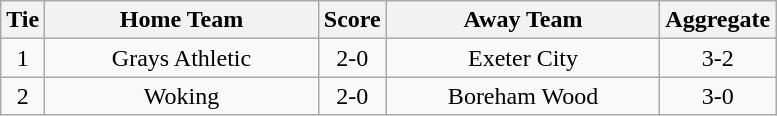<table class="wikitable" style="text-align:center;">
<tr>
<th width=20>Tie</th>
<th width=175>Home Team</th>
<th width=20>Score</th>
<th width=175>Away Team</th>
<th width=20>Aggregate</th>
</tr>
<tr>
<td>1</td>
<td>Grays Athletic</td>
<td>2-0</td>
<td>Exeter City</td>
<td>3-2</td>
</tr>
<tr>
<td>2</td>
<td>Woking</td>
<td>2-0</td>
<td>Boreham Wood</td>
<td>3-0</td>
</tr>
</table>
